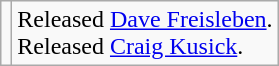<table class="wikitable">
<tr>
<td></td>
<td>Released <a href='#'>Dave Freisleben</a>. <br>Released <a href='#'>Craig Kusick</a>.</td>
</tr>
</table>
